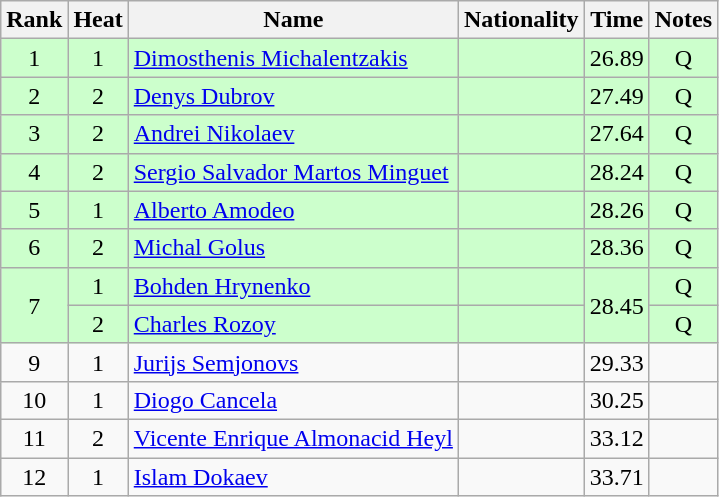<table class="wikitable sortable" style="text-align:center">
<tr>
<th>Rank</th>
<th>Heat</th>
<th>Name</th>
<th>Nationality</th>
<th>Time</th>
<th>Notes</th>
</tr>
<tr bgcolor=ccffcc>
<td>1</td>
<td>1</td>
<td align=left><a href='#'>Dimosthenis Michalentzakis</a></td>
<td align=left></td>
<td>26.89</td>
<td>Q</td>
</tr>
<tr bgcolor=ccffcc>
<td>2</td>
<td>2</td>
<td align=left><a href='#'>Denys Dubrov</a></td>
<td align=left></td>
<td>27.49</td>
<td>Q</td>
</tr>
<tr bgcolor=ccffcc>
<td>3</td>
<td>2</td>
<td align=left><a href='#'>Andrei Nikolaev</a></td>
<td align=left></td>
<td>27.64</td>
<td>Q</td>
</tr>
<tr bgcolor=ccffcc>
<td>4</td>
<td>2</td>
<td align=left><a href='#'>Sergio Salvador Martos Minguet</a></td>
<td align=left></td>
<td>28.24</td>
<td>Q</td>
</tr>
<tr bgcolor=ccffcc>
<td>5</td>
<td>1</td>
<td align=left><a href='#'>Alberto Amodeo</a></td>
<td align=left></td>
<td>28.26</td>
<td>Q</td>
</tr>
<tr bgcolor=ccffcc>
<td>6</td>
<td>2</td>
<td align=left><a href='#'>Michal Golus</a></td>
<td align=left></td>
<td>28.36</td>
<td>Q</td>
</tr>
<tr bgcolor=ccffcc>
<td rowspan=2>7</td>
<td>1</td>
<td align=left><a href='#'>Bohden Hrynenko</a></td>
<td align=left></td>
<td rowspan=2>28.45</td>
<td>Q</td>
</tr>
<tr bgcolor=ccffcc>
<td>2</td>
<td align=left><a href='#'>Charles Rozoy</a></td>
<td align=left></td>
<td>Q</td>
</tr>
<tr>
<td>9</td>
<td>1</td>
<td align=left><a href='#'>Jurijs Semjonovs</a></td>
<td align=left></td>
<td>29.33</td>
<td></td>
</tr>
<tr>
<td>10</td>
<td>1</td>
<td align=left><a href='#'>Diogo Cancela</a></td>
<td align=left></td>
<td>30.25</td>
<td></td>
</tr>
<tr>
<td>11</td>
<td>2</td>
<td align=left><a href='#'>Vicente Enrique Almonacid Heyl</a></td>
<td align=left></td>
<td>33.12</td>
<td></td>
</tr>
<tr>
<td>12</td>
<td>1</td>
<td align=left><a href='#'>Islam Dokaev</a></td>
<td align=left></td>
<td>33.71</td>
<td></td>
</tr>
</table>
